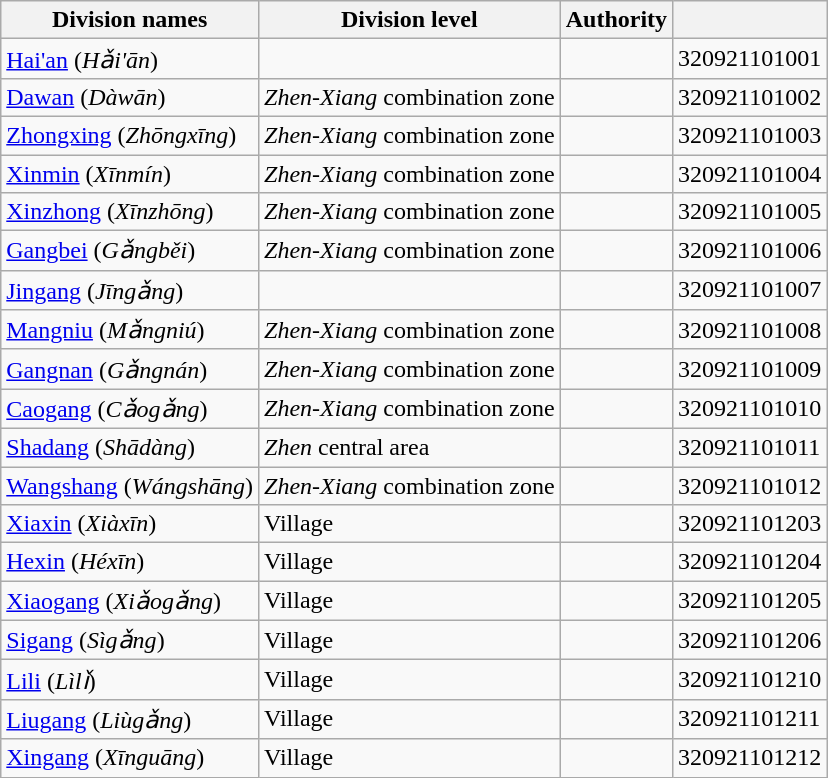<table class="wikitable">
<tr>
<th>Division names</th>
<th>Division level</th>
<th>Authority</th>
<th></th>
</tr>
<tr>
<td><a href='#'>Hai'an</a>  (<em>Hǎi'ān</em>)</td>
<td></td>
<td></td>
<td>320921101001</td>
</tr>
<tr>
<td><a href='#'>Dawan</a>  (<em>Dàwān</em>)</td>
<td><em>Zhen</em>-<em>Xiang</em> combination zone</td>
<td></td>
<td>320921101002</td>
</tr>
<tr>
<td><a href='#'>Zhongxing</a>  (<em>Zhōngxīng</em>)</td>
<td><em>Zhen</em>-<em>Xiang</em> combination zone</td>
<td></td>
<td>320921101003</td>
</tr>
<tr>
<td><a href='#'>Xinmin</a>  (<em>Xīnmín</em>)</td>
<td><em>Zhen</em>-<em>Xiang</em> combination zone</td>
<td></td>
<td>320921101004</td>
</tr>
<tr>
<td><a href='#'>Xinzhong</a>  (<em>Xīnzhōng</em>)</td>
<td><em>Zhen</em>-<em>Xiang</em> combination zone</td>
<td></td>
<td>320921101005</td>
</tr>
<tr>
<td><a href='#'>Gangbei</a>  (<em>Gǎngběi</em>)</td>
<td><em>Zhen</em>-<em>Xiang</em> combination zone</td>
<td></td>
<td>320921101006</td>
</tr>
<tr>
<td><a href='#'>Jingang</a>  (<em>Jīngǎng</em>)</td>
<td></td>
<td></td>
<td>320921101007</td>
</tr>
<tr>
<td><a href='#'>Mangniu</a>  (<em>Mǎngniú</em>)</td>
<td><em>Zhen</em>-<em>Xiang</em> combination zone</td>
<td></td>
<td>320921101008</td>
</tr>
<tr>
<td><a href='#'>Gangnan</a>  (<em>Gǎngnán</em>)</td>
<td><em>Zhen</em>-<em>Xiang</em> combination zone</td>
<td></td>
<td>320921101009</td>
</tr>
<tr>
<td><a href='#'>Caogang</a>  (<em>Cǎogǎng</em>)</td>
<td><em>Zhen</em>-<em>Xiang</em> combination zone</td>
<td></td>
<td>320921101010</td>
</tr>
<tr>
<td><a href='#'>Shadang</a>  (<em>Shādàng</em>)</td>
<td><em>Zhen</em> central area</td>
<td></td>
<td>320921101011</td>
</tr>
<tr>
<td><a href='#'>Wangshang</a>  (<em>Wángshāng</em>)</td>
<td><em>Zhen</em>-<em>Xiang</em> combination zone</td>
<td></td>
<td>320921101012</td>
</tr>
<tr>
<td><a href='#'>Xiaxin</a>  (<em>Xiàxīn</em>)</td>
<td>Village</td>
<td></td>
<td>320921101203</td>
</tr>
<tr>
<td><a href='#'>Hexin</a>  (<em>Héxīn</em>)</td>
<td>Village</td>
<td></td>
<td>320921101204</td>
</tr>
<tr>
<td><a href='#'>Xiaogang</a>  (<em>Xiǎogǎng</em>)</td>
<td>Village</td>
<td></td>
<td>320921101205</td>
</tr>
<tr>
<td><a href='#'>Sigang</a>  (<em>Sìgǎng</em>)</td>
<td>Village</td>
<td></td>
<td>320921101206</td>
</tr>
<tr>
<td><a href='#'>Lili</a>  (<em>Lìlǐ</em>)</td>
<td>Village</td>
<td></td>
<td>320921101210</td>
</tr>
<tr>
<td><a href='#'>Liugang</a>  (<em>Liùgǎng</em>)</td>
<td>Village</td>
<td></td>
<td>320921101211</td>
</tr>
<tr>
<td><a href='#'>Xingang</a>  (<em>Xīnguāng</em>)</td>
<td>Village</td>
<td></td>
<td>320921101212</td>
</tr>
</table>
